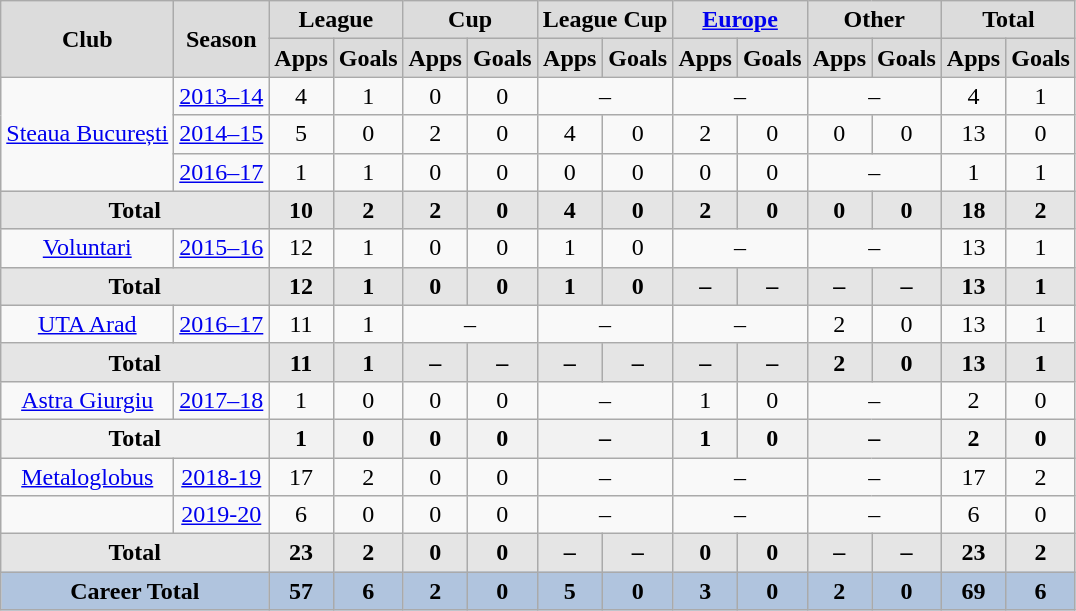<table class="wikitable" style="text-align:center">
<tr>
<th style="background: #DCDCDC; text-align: center" rowspan="2"><strong>Club</strong></th>
<th style="background: #DCDCDC; text-align: center" rowspan="2"><strong>Season</strong></th>
<th style="background: #DCDCDC; text-align: center" colspan="2"><strong>League</strong></th>
<th style="background: #DCDCDC; text-align: center" colspan="2"><strong>Cup</strong></th>
<th style="background: #DCDCDC; text-align: center" colspan="2"><strong>League Cup</strong></th>
<th style="background: #DCDCDC; text-align: center" colspan="2"><a href='#'>Europe</a></th>
<th style="background: #DCDCDC; text-align: center" colspan="2"><strong>Other</strong></th>
<th style="background: #DCDCDC; text-align: center" colspan="3"><strong>Total</strong></th>
</tr>
<tr>
<th style="background:#dcdcdc; text-align:center;">Apps</th>
<th style="background:#dcdcdc; text-align:center;">Goals</th>
<th style="background:#dcdcdc; text-align:center;">Apps</th>
<th style="background:#dcdcdc; text-align:center;">Goals</th>
<th style="background:#dcdcdc; text-align:center;">Apps</th>
<th style="background:#dcdcdc; text-align:center;">Goals</th>
<th style="background:#dcdcdc; text-align:center;">Apps</th>
<th style="background:#dcdcdc; text-align:center;">Goals</th>
<th style="background:#dcdcdc; text-align:center;">Apps</th>
<th style="background:#dcdcdc; text-align:center;">Goals</th>
<th style="background:#dcdcdc; text-align:center;">Apps</th>
<th style="background:#dcdcdc; text-align:center;">Goals</th>
</tr>
<tr>
<td rowspan="3"><a href='#'>Steaua București</a></td>
<td><a href='#'>2013–14</a></td>
<td>4</td>
<td>1</td>
<td>0</td>
<td>0</td>
<td rowspan=1 colspan="2">–</td>
<td rowspan=1 colspan="2">–</td>
<td rowspan=1 colspan="2">–</td>
<td>4</td>
<td>1</td>
</tr>
<tr>
<td><a href='#'>2014–15</a></td>
<td>5</td>
<td>0</td>
<td>2</td>
<td>0</td>
<td>4</td>
<td>0</td>
<td>2</td>
<td>0</td>
<td>0</td>
<td>0</td>
<td>13</td>
<td>0</td>
</tr>
<tr>
<td><a href='#'>2016–17</a></td>
<td>1</td>
<td>1</td>
<td>0</td>
<td>0</td>
<td>0</td>
<td>0</td>
<td>0</td>
<td>0</td>
<td rowspan=1 colspan="2">–</td>
<td>1</td>
<td>1</td>
</tr>
<tr>
<th style="background: #E5E5E5; text-align: center" colspan="2">Total</th>
<th style="background:#e5e5e5; text-align:center;">10</th>
<th style="background:#e5e5e5; text-align:center;">2</th>
<th style="background:#e5e5e5; text-align:center;">2</th>
<th style="background:#e5e5e5; text-align:center;">0</th>
<th style="background:#e5e5e5; text-align:center;">4</th>
<th style="background:#e5e5e5; text-align:center;">0</th>
<th style="background:#e5e5e5; text-align:center;">2</th>
<th style="background:#e5e5e5; text-align:center;">0</th>
<th style="background:#e5e5e5; text-align:center;">0</th>
<th style="background:#e5e5e5; text-align:center;">0</th>
<th style="background:#e5e5e5; text-align:center;">18</th>
<th style="background:#e5e5e5; text-align:center;">2</th>
</tr>
<tr>
<td rowspan="1"><a href='#'>Voluntari</a></td>
<td><a href='#'>2015–16</a></td>
<td>12</td>
<td>1</td>
<td>0</td>
<td>0</td>
<td>1</td>
<td>0</td>
<td rowspan=1 colspan="2">–</td>
<td rowspan=1 colspan="2">–</td>
<td>13</td>
<td>1</td>
</tr>
<tr>
<th style="background: #E5E5E5; text-align: center" colspan="2">Total</th>
<th style="background:#e5e5e5; text-align:center;">12</th>
<th style="background:#e5e5e5; text-align:center;">1</th>
<th style="background:#e5e5e5; text-align:center;">0</th>
<th style="background:#e5e5e5; text-align:center;">0</th>
<th style="background:#e5e5e5; text-align:center;">1</th>
<th style="background:#e5e5e5; text-align:center;">0</th>
<th style="background:#e5e5e5; text-align:center;">–</th>
<th style="background:#e5e5e5; text-align:center;">–</th>
<th style="background:#e5e5e5; text-align:center;">–</th>
<th style="background:#e5e5e5; text-align:center;">–</th>
<th style="background:#e5e5e5; text-align:center;">13</th>
<th style="background:#e5e5e5; text-align:center;">1</th>
</tr>
<tr>
<td rowspan="1"><a href='#'>UTA Arad</a></td>
<td><a href='#'>2016–17</a></td>
<td>11</td>
<td>1</td>
<td rowspan=1 colspan="2">–</td>
<td rowspan=1 colspan="2">–</td>
<td rowspan=1 colspan="2">–</td>
<td>2</td>
<td>0</td>
<td>13</td>
<td>1</td>
</tr>
<tr>
<th style="background: #E5E5E5; text-align: center" colspan="2">Total</th>
<th style="background:#e5e5e5; text-align:center;">11</th>
<th style="background:#e5e5e5; text-align:center;">1</th>
<th style="background:#e5e5e5; text-align:center;">–</th>
<th style="background:#e5e5e5; text-align:center;">–</th>
<th style="background:#e5e5e5; text-align:center;">–</th>
<th style="background:#e5e5e5; text-align:center;">–</th>
<th style="background:#e5e5e5; text-align:center;">–</th>
<th style="background:#e5e5e5; text-align:center;">–</th>
<th style="background:#e5e5e5; text-align:center;">2</th>
<th style="background:#e5e5e5; text-align:center;">0</th>
<th style="background:#e5e5e5; text-align:center;">13</th>
<th style="background:#e5e5e5; text-align:center;">1</th>
</tr>
<tr>
<td rowspan="1"><a href='#'>Astra Giurgiu</a></td>
<td><a href='#'>2017–18</a></td>
<td>1</td>
<td>0</td>
<td>0</td>
<td>0</td>
<td rowspan=1 colspan="2">–</td>
<td>1</td>
<td>0</td>
<td rowspan=1 colspan="2">–</td>
<td>2</td>
<td>0</td>
</tr>
<tr>
<th colspan="2">Total</th>
<th>1</th>
<th>0</th>
<th>0</th>
<th>0</th>
<th colspan="2">–</th>
<th>1</th>
<th>0</th>
<th colspan="2">–</th>
<th>2</th>
<th>0</th>
</tr>
<tr>
<td><a href='#'>Metaloglobus</a></td>
<td><a href='#'>2018-19</a></td>
<td>17</td>
<td>2</td>
<td>0</td>
<td>0</td>
<td colspan="2">–</td>
<td colspan="2">–</td>
<td colspan="2">–</td>
<td>17</td>
<td>2</td>
</tr>
<tr>
<td></td>
<td><a href='#'>2019-20</a></td>
<td>6</td>
<td>0</td>
<td>0</td>
<td>0</td>
<td colspan="2">–</td>
<td colspan="2">–</td>
<td colspan="2">–</td>
<td>6</td>
<td>0</td>
</tr>
<tr>
<th colspan="2" style="background: #E5E5E5; text-align: center">Total</th>
<th style="background:#e5e5e5; text-align:center;">23</th>
<th style="background:#e5e5e5; text-align:center;">2</th>
<th style="background:#e5e5e5; text-align:center;">0</th>
<th style="background:#e5e5e5; text-align:center;">0</th>
<th style="background:#e5e5e5; text-align:center;">–</th>
<th style="background:#e5e5e5; text-align:center;">–</th>
<th style="background:#e5e5e5; text-align:center;">0</th>
<th style="background:#e5e5e5; text-align:center;">0</th>
<th style="background:#e5e5e5; text-align:center;">–</th>
<th style="background:#e5e5e5; text-align:center;">–</th>
<th style="background:#e5e5e5; text-align:center;">23</th>
<th style="background:#e5e5e5; text-align:center;">2</th>
</tr>
<tr>
<th colspan="2" style="background: #b0c4de; text-align: center"><strong>Career Total</strong></th>
<th style="background:#b0c4de; text-align:center;">57</th>
<th style="background:#b0c4de; text-align:center;">6</th>
<th style="background:#b0c4de; text-align:center;">2</th>
<th style="background:#b0c4de; text-align:center;">0</th>
<th style="background:#b0c4de; text-align:center;">5</th>
<th style="background:#b0c4de; text-align:center;">0</th>
<th style="background:#b0c4de; text-align:center;">3</th>
<th style="background:#b0c4de; text-align:center;">0</th>
<th style="background:#b0c4de; text-align:center;">2</th>
<th style="background:#b0c4de; text-align:center;">0</th>
<th style="background:#b0c4de; text-align:center;">69</th>
<th style="background:#b0c4de; text-align:center;">6</th>
</tr>
</table>
